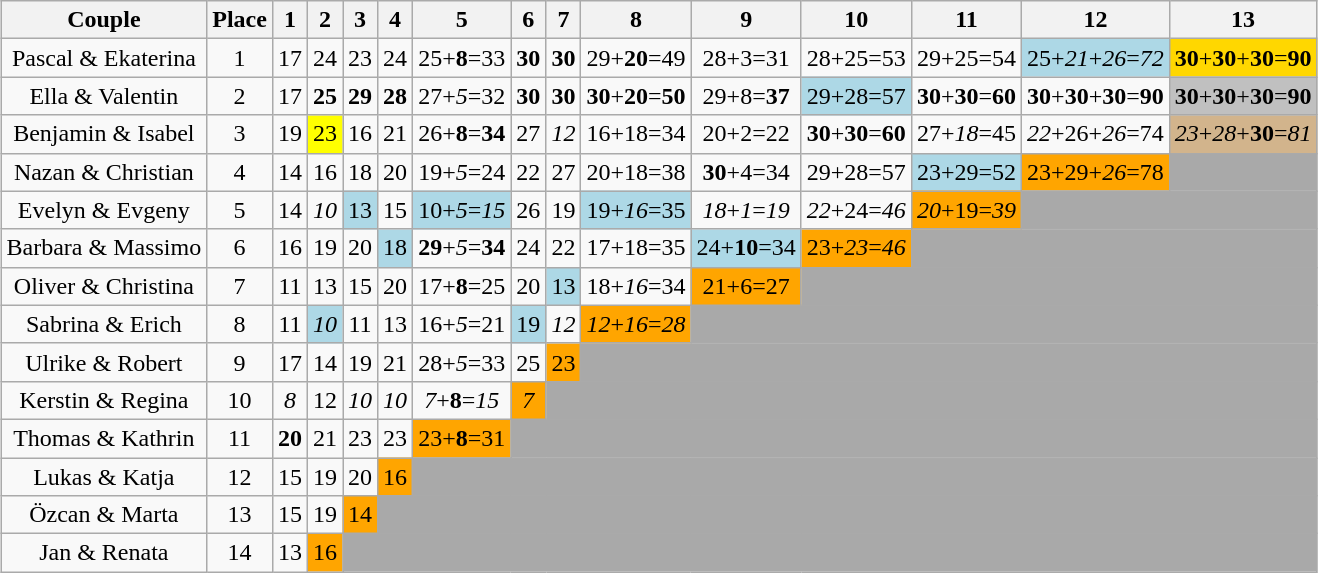<table class="wikitable sortable" style="margin: auto; text-align: center;">
<tr>
<th>Couple</th>
<th>Place</th>
<th>1</th>
<th>2</th>
<th>3</th>
<th>4</th>
<th>5</th>
<th>6</th>
<th>7</th>
<th>8</th>
<th>9</th>
<th>10</th>
<th>11</th>
<th>12</th>
<th>13</th>
</tr>
<tr>
<td>Pascal & Ekaterina</td>
<td>1</td>
<td>17</td>
<td>24</td>
<td>23</td>
<td>24</td>
<td>25+<span><strong>8</strong></span>=33</td>
<td><span><strong>30</strong></span></td>
<td><span><strong>30</strong></span></td>
<td>29+<span><strong>20</strong></span>=49</td>
<td>28+3=31</td>
<td>28+25=53</td>
<td>29+25=54</td>
<td bgcolor=lightblue>25+<span><em>21</em></span>+<span><em>26</em></span>=<span><em>72</em></span></td>
<td bgcolor="gold"><span><strong>30</strong></span>+<span><strong>30</strong></span>+<strong>30</strong>=<span><strong>90</strong></span></td>
</tr>
<tr>
<td>Ella & Valentin</td>
<td>2</td>
<td>17</td>
<td><span><strong>25</strong></span></td>
<td><span><strong>29</strong></span></td>
<td><span><strong>28</strong></span></td>
<td>27+<span><em>5</em></span>=32</td>
<td><span><strong>30</strong></span></td>
<td><span><strong>30</strong></span></td>
<td><span><strong>30</strong></span>+<span><strong>20</strong></span>=<span><strong>50</strong></span></td>
<td>29+8=<span><strong>37</strong></span></td>
<td bgcolor=lightblue>29+28=57</td>
<td><span><strong>30</strong></span>+<span><strong>30</strong></span>=<span><strong>60</strong></span></td>
<td><span><strong>30</strong></span>+<span><strong>30</strong></span>+<span><strong>30</strong></span>=<span><strong>90</strong></span></td>
<td bgcolor="silver"><span><strong>30</strong></span>+<span><strong>30</strong></span>+<strong>30</strong>=<span><strong>90</strong></span></td>
</tr>
<tr>
<td>Benjamin & Isabel</td>
<td>3</td>
<td>19</td>
<td bgcolor=yellow>23</td>
<td>16</td>
<td>21</td>
<td>26+<span><strong>8</strong></span>=<span><strong>34</strong></span></td>
<td>27</td>
<td><span><em>12</em></span></td>
<td>16+18=34</td>
<td>20+2=22</td>
<td><span><strong>30</strong></span>+<span><strong>30</strong></span>=<span><strong>60</strong></span></td>
<td>27+<span><em>18</em></span>=45</td>
<td><span><em>22</em></span>+26+<span><em>26</em></span>=74</td>
<td bgcolor="tan"><span><em>23</em></span>+<span><em>28</em></span>+<strong>30</strong>=<span><em>81</em></span></td>
</tr>
<tr>
<td>Nazan & Christian</td>
<td>4</td>
<td>14</td>
<td>16</td>
<td>18</td>
<td>20</td>
<td>19+<span><em>5</em></span>=24</td>
<td>22</td>
<td>27</td>
<td>20+18=38</td>
<td><span><strong>30</strong></span>+4=34</td>
<td>29+28=57</td>
<td bgcolor=lightblue>23+29=52</td>
<td style="background:orange;">23+29+<span><em>26</em></span>=78</td>
<td style="background:darkgrey;" colspan="30"></td>
</tr>
<tr>
<td>Evelyn & Evgeny</td>
<td>5</td>
<td>14</td>
<td><span><em>10</em></span></td>
<td bgcolor=lightblue>13</td>
<td>15</td>
<td bgcolor=lightblue>10+<span><em>5</em></span>=<span><em>15</em></span></td>
<td>26</td>
<td>19</td>
<td bgcolor=lightblue>19+<span><em>16</em></span>=35</td>
<td><span><em>18</em></span>+<span><em>1</em></span>=<span><em>19</em></span></td>
<td><span><em>22</em></span>+24=<span><em>46</em></span></td>
<td style="background:orange;"><span><em>20</em></span>+19=<span><em>39</em></span></td>
<td style="background:darkgrey;" colspan="30"></td>
</tr>
<tr>
<td>Barbara & Massimo</td>
<td>6</td>
<td>16</td>
<td>19</td>
<td>20</td>
<td bgcolor=lightblue>18</td>
<td><span><strong>29</strong></span>+<span><em>5</em></span>=<span><strong>34</strong></span></td>
<td>24</td>
<td>22</td>
<td>17+18=35</td>
<td bgcolor=lightblue>24+<span><strong>10</strong></span>=34</td>
<td style="background:orange;">23+<span><em>23</em></span>=<span><em>46</em></span></td>
<td style="background:darkgrey;" colspan="30"></td>
</tr>
<tr>
<td>Oliver & Christina</td>
<td>7</td>
<td>11</td>
<td>13</td>
<td>15</td>
<td>20</td>
<td>17+<span><strong>8</strong></span>=25</td>
<td>20</td>
<td bgcolor=lightblue>13</td>
<td>18+<span><em>16</em></span>=34</td>
<td style="background:orange;">21+6=27</td>
<td style="background:darkgrey;" colspan="30"></td>
</tr>
<tr>
<td>Sabrina & Erich</td>
<td>8</td>
<td>11</td>
<td bgcolor=lightblue><span><em>10</em></span></td>
<td>11</td>
<td>13</td>
<td>16+<span><em>5</em></span>=21</td>
<td bgcolor=lightblue>19</td>
<td><span><em>12</em></span></td>
<td style="background:orange;"><span><em>12</em></span>+<span><em>16</em></span>=<span><em>28</em></span></td>
<td style="background:darkgrey;" colspan="30"></td>
</tr>
<tr>
<td>Ulrike & Robert</td>
<td>9</td>
<td>17</td>
<td>14</td>
<td>19</td>
<td>21</td>
<td>28+<span><em>5</em></span>=33</td>
<td>25</td>
<td style="background:orange;">23</td>
<td style="background:darkgrey;" colspan="30"></td>
</tr>
<tr>
<td>Kerstin & Regina</td>
<td>10</td>
<td><span><em>8</em></span></td>
<td>12</td>
<td><span><em>10</em></span></td>
<td><span><em>10</em></span></td>
<td><span><em>7</em></span>+<span><strong>8</strong></span>=<span><em>15</em></span></td>
<td style="background:orange;"><span><em>7</em></span></td>
<td style="background:darkgrey;" colspan="30"></td>
</tr>
<tr>
<td>Thomas & Kathrin</td>
<td>11</td>
<td><span><strong>20</strong></span></td>
<td>21</td>
<td>23</td>
<td>23</td>
<td style="background:orange;">23+<span><strong>8</strong></span>=31</td>
<td style="background:darkgrey;" colspan="30"></td>
</tr>
<tr>
<td>Lukas & Katja</td>
<td>12</td>
<td>15</td>
<td>19</td>
<td>20</td>
<td style="background:orange;">16</td>
<td style="background:darkgrey;" colspan="30"></td>
</tr>
<tr>
<td>Özcan & Marta</td>
<td>13</td>
<td>15</td>
<td>19</td>
<td style="background:orange;">14</td>
<td style="background:darkgrey;" colspan="30"></td>
</tr>
<tr>
<td>Jan & Renata</td>
<td>14</td>
<td>13</td>
<td style="background:orange;">16</td>
<td style="background:darkgrey;" colspan="30"></td>
</tr>
</table>
